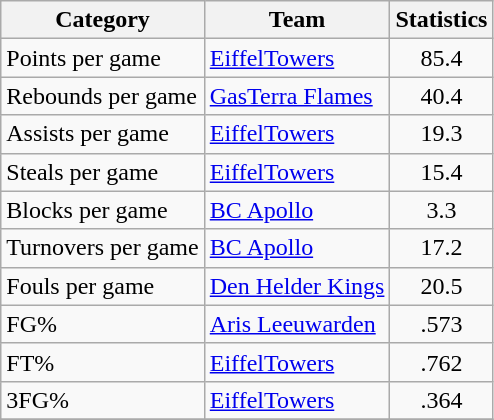<table class="sortable wikitable">
<tr>
<th>Category</th>
<th>Team</th>
<th>Statistics</th>
</tr>
<tr>
<td>Points per game</td>
<td><a href='#'>EiffelTowers</a></td>
<td align="center">85.4</td>
</tr>
<tr>
<td>Rebounds per game</td>
<td><a href='#'>GasTerra Flames</a></td>
<td align="center">40.4</td>
</tr>
<tr>
<td>Assists per game</td>
<td><a href='#'>EiffelTowers</a></td>
<td align="center">19.3</td>
</tr>
<tr>
<td>Steals per game</td>
<td><a href='#'>EiffelTowers</a></td>
<td align="center">15.4</td>
</tr>
<tr>
<td>Blocks per game</td>
<td><a href='#'>BC Apollo</a></td>
<td align="center">3.3</td>
</tr>
<tr>
<td>Turnovers per game</td>
<td><a href='#'>BC Apollo</a></td>
<td align="center">17.2</td>
</tr>
<tr>
<td>Fouls per game</td>
<td><a href='#'>Den Helder Kings</a></td>
<td align="center">20.5</td>
</tr>
<tr>
<td>FG%</td>
<td><a href='#'>Aris Leeuwarden</a></td>
<td align="center">.573</td>
</tr>
<tr>
<td>FT%</td>
<td><a href='#'>EiffelTowers</a></td>
<td align="center">.762</td>
</tr>
<tr>
<td>3FG%</td>
<td><a href='#'>EiffelTowers</a></td>
<td align="center">.364</td>
</tr>
<tr>
</tr>
</table>
